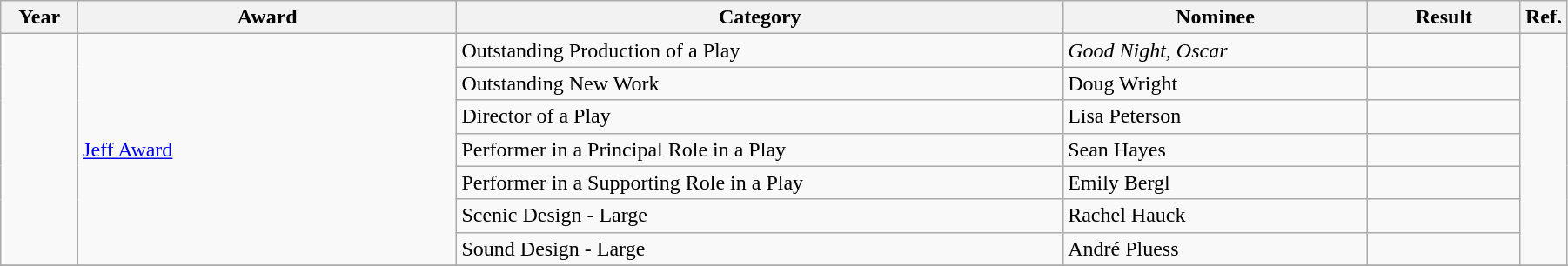<table class="wikitable" width="95%">
<tr>
<th width="5%">Year</th>
<th width="25%">Award</th>
<th width="40%">Category</th>
<th width="20%">Nominee</th>
<th width="10%">Result</th>
<th>Ref.</th>
</tr>
<tr>
<td rowspan=7></td>
<td rowspan=7><a href='#'>Jeff Award</a></td>
<td>Outstanding Production of a Play</td>
<td><em>Good Night, Oscar</em></td>
<td></td>
<td rowspan=7></td>
</tr>
<tr>
<td>Outstanding New Work</td>
<td>Doug Wright</td>
<td></td>
</tr>
<tr>
<td>Director of a Play</td>
<td>Lisa Peterson</td>
<td></td>
</tr>
<tr>
<td>Performer in a Principal Role in a Play</td>
<td>Sean Hayes</td>
<td></td>
</tr>
<tr>
<td>Performer in a Supporting Role in a Play</td>
<td>Emily Bergl</td>
<td></td>
</tr>
<tr>
<td>Scenic Design - Large</td>
<td>Rachel Hauck</td>
<td></td>
</tr>
<tr>
<td>Sound Design - Large</td>
<td>André Pluess</td>
<td></td>
</tr>
<tr>
</tr>
</table>
